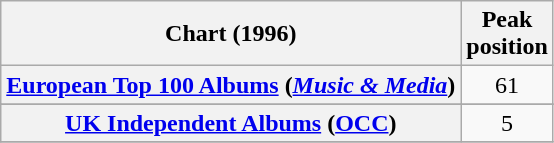<table class="wikitable sortable plainrowheaders" style="text-align:center;" border="1">
<tr>
<th scope="col">Chart (1996)</th>
<th scope="col">Peak<br>position</th>
</tr>
<tr>
<th scope="row"><a href='#'>European Top 100 Albums</a> (<em><a href='#'>Music & Media</a></em>)</th>
<td>61</td>
</tr>
<tr>
</tr>
<tr>
</tr>
<tr>
<th scope="row"><a href='#'>UK Independent Albums</a> (<a href='#'>OCC</a>)</th>
<td>5</td>
</tr>
<tr>
</tr>
</table>
